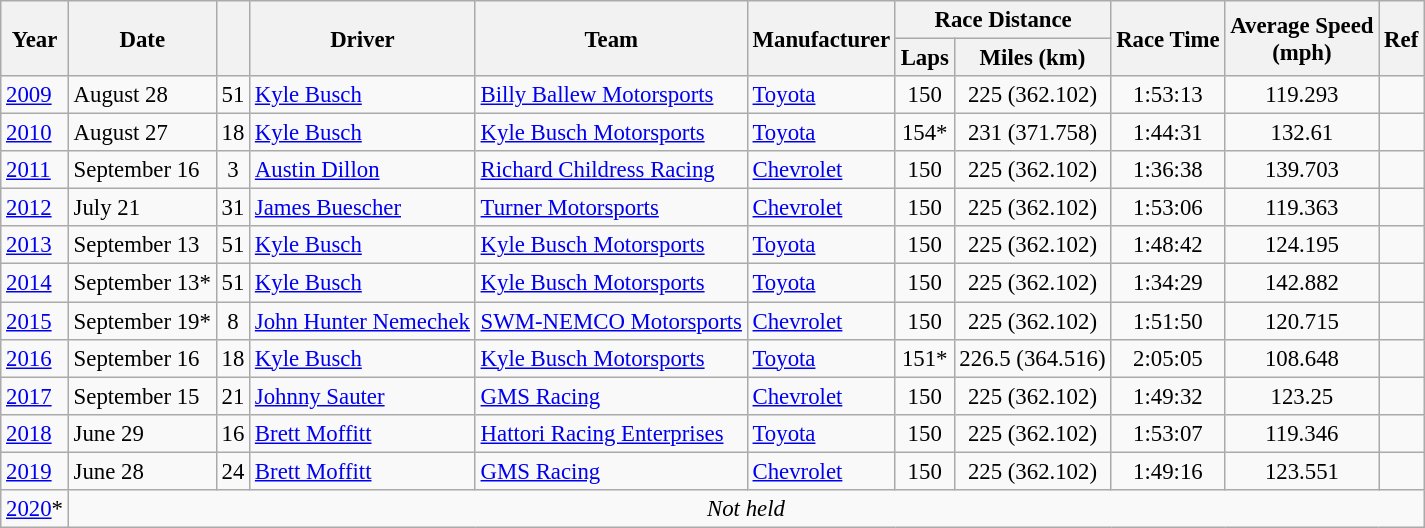<table class="wikitable" style="font-size: 95%;">
<tr>
<th rowspan="2">Year</th>
<th rowspan="2">Date</th>
<th rowspan="2"></th>
<th rowspan="2">Driver</th>
<th rowspan="2">Team</th>
<th rowspan="2">Manufacturer</th>
<th colspan="2">Race Distance</th>
<th rowspan="2">Race Time</th>
<th rowspan="2">Average Speed<br>(mph)</th>
<th rowspan="2">Ref</th>
</tr>
<tr>
<th>Laps</th>
<th>Miles (km)</th>
</tr>
<tr>
<td><a href='#'>2009</a></td>
<td>August 28</td>
<td align="center">51</td>
<td><a href='#'>Kyle Busch</a></td>
<td><a href='#'>Billy Ballew Motorsports</a></td>
<td><a href='#'>Toyota</a></td>
<td align="center">150</td>
<td align="center">225 (362.102)</td>
<td align="center">1:53:13</td>
<td align="center">119.293</td>
<td align="center"></td>
</tr>
<tr>
<td><a href='#'>2010</a></td>
<td>August 27</td>
<td align="center">18</td>
<td><a href='#'>Kyle Busch</a></td>
<td><a href='#'>Kyle Busch Motorsports</a></td>
<td><a href='#'>Toyota</a></td>
<td align="center">154*</td>
<td align="center">231 (371.758)</td>
<td align="center">1:44:31</td>
<td align="center">132.61</td>
<td align="center"></td>
</tr>
<tr>
<td><a href='#'>2011</a></td>
<td>September 16</td>
<td align="center">3</td>
<td><a href='#'>Austin Dillon</a></td>
<td><a href='#'>Richard Childress Racing</a></td>
<td><a href='#'>Chevrolet</a></td>
<td align="center">150</td>
<td align="center">225 (362.102)</td>
<td align="center">1:36:38</td>
<td align="center">139.703</td>
<td align="center"></td>
</tr>
<tr>
<td><a href='#'>2012</a></td>
<td>July 21</td>
<td align="center">31</td>
<td><a href='#'>James Buescher</a></td>
<td><a href='#'>Turner Motorsports</a></td>
<td><a href='#'>Chevrolet</a></td>
<td align="center">150</td>
<td align="center">225 (362.102)</td>
<td align="center">1:53:06</td>
<td align="center">119.363</td>
<td align="center"></td>
</tr>
<tr>
<td><a href='#'>2013</a></td>
<td>September 13</td>
<td align="center">51</td>
<td><a href='#'>Kyle Busch</a></td>
<td><a href='#'>Kyle Busch Motorsports</a></td>
<td><a href='#'>Toyota</a></td>
<td align="center">150</td>
<td align="center">225 (362.102)</td>
<td align="center">1:48:42</td>
<td align="center">124.195</td>
<td align="center"></td>
</tr>
<tr>
<td><a href='#'>2014</a></td>
<td>September 13*</td>
<td align="center">51</td>
<td><a href='#'>Kyle Busch</a></td>
<td><a href='#'>Kyle Busch Motorsports</a></td>
<td><a href='#'>Toyota</a></td>
<td align="center">150</td>
<td align="center">225 (362.102)</td>
<td align="center">1:34:29</td>
<td align="center">142.882</td>
<td align="center"></td>
</tr>
<tr>
<td><a href='#'>2015</a></td>
<td>September 19*</td>
<td align="center">8</td>
<td><a href='#'>John Hunter Nemechek</a></td>
<td><a href='#'>SWM-NEMCO Motorsports</a></td>
<td><a href='#'>Chevrolet</a></td>
<td align="center">150</td>
<td align="center">225 (362.102)</td>
<td align="center">1:51:50</td>
<td align="center">120.715</td>
<td align="center"></td>
</tr>
<tr>
<td><a href='#'>2016</a></td>
<td>September 16</td>
<td align="center">18</td>
<td><a href='#'>Kyle Busch</a></td>
<td><a href='#'>Kyle Busch Motorsports</a></td>
<td><a href='#'>Toyota</a></td>
<td align="center">151*</td>
<td align="center">226.5 (364.516)</td>
<td align="center">2:05:05</td>
<td align="center">108.648</td>
<td align="center"></td>
</tr>
<tr>
<td><a href='#'>2017</a></td>
<td>September 15</td>
<td align="center">21</td>
<td><a href='#'>Johnny Sauter</a></td>
<td><a href='#'>GMS Racing</a></td>
<td><a href='#'>Chevrolet</a></td>
<td align="center">150</td>
<td align="center">225 (362.102)</td>
<td align="center">1:49:32</td>
<td align="center">123.25</td>
<td align="center"></td>
</tr>
<tr>
<td><a href='#'>2018</a></td>
<td>June 29</td>
<td align="center">16</td>
<td><a href='#'>Brett Moffitt</a></td>
<td><a href='#'>Hattori Racing Enterprises</a></td>
<td><a href='#'>Toyota</a></td>
<td align="center">150</td>
<td align="center">225 (362.102)</td>
<td align="center">1:53:07</td>
<td align="center">119.346</td>
<td align="center"></td>
</tr>
<tr>
<td><a href='#'>2019</a></td>
<td>June 28</td>
<td align="center">24</td>
<td><a href='#'>Brett Moffitt</a></td>
<td><a href='#'>GMS Racing</a></td>
<td><a href='#'>Chevrolet</a></td>
<td align="center">150</td>
<td align="center">225 (362.102)</td>
<td align="center">1:49:16</td>
<td align="center">123.551</td>
<td align="center"></td>
</tr>
<tr>
<td><a href='#'>2020</a>*</td>
<td colspan=10 align=center><em>Not held</em></td>
</tr>
</table>
